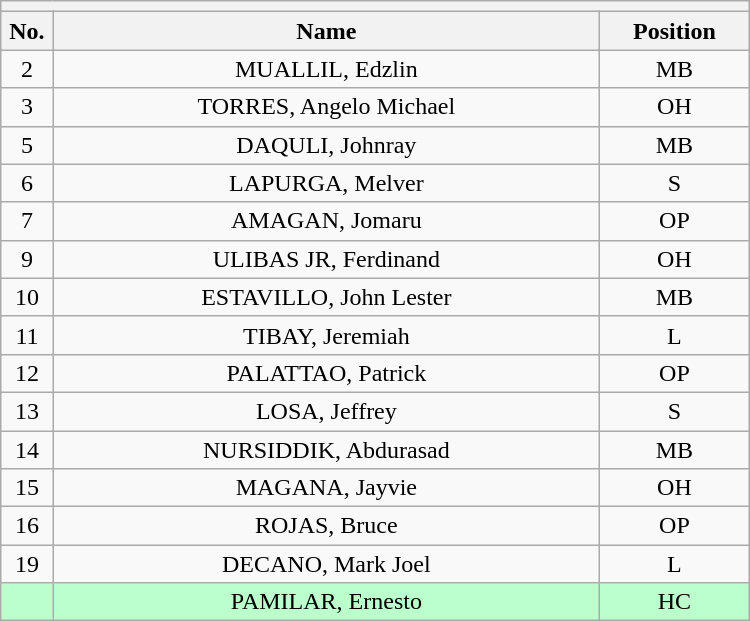<table class="wikitable mw-collapsible mw-collapsed" style="text-align:center; width:500px; border:none">
<tr>
<th style="text-align:left" colspan="3"></th>
</tr>
<tr>
<th style="width:7%">No.</th>
<th>Name</th>
<th style="width:20%">Position</th>
</tr>
<tr>
<td>2</td>
<td>MUALLIL, Edzlin</td>
<td>MB</td>
</tr>
<tr>
<td>3</td>
<td>TORRES, Angelo  Michael</td>
<td>OH</td>
</tr>
<tr>
<td>5</td>
<td>DAQULI, Johnray</td>
<td>MB</td>
</tr>
<tr>
<td>6</td>
<td>LAPURGA, Melver</td>
<td>S</td>
</tr>
<tr>
<td>7</td>
<td>AMAGAN, Jomaru</td>
<td>OP</td>
</tr>
<tr>
<td>9</td>
<td>ULIBAS JR, Ferdinand</td>
<td>OH</td>
</tr>
<tr>
<td>10</td>
<td>ESTAVILLO, John  Lester</td>
<td>MB</td>
</tr>
<tr>
<td>11</td>
<td>TIBAY, Jeremiah</td>
<td>L</td>
</tr>
<tr>
<td>12</td>
<td>PALATTAO, Patrick</td>
<td>OP</td>
</tr>
<tr>
<td>13</td>
<td>LOSA, Jeffrey</td>
<td>S</td>
</tr>
<tr>
<td>14</td>
<td>NURSIDDIK, Abdurasad</td>
<td>MB</td>
</tr>
<tr>
<td>15</td>
<td>MAGANA, Jayvie</td>
<td>OH</td>
</tr>
<tr>
<td>16</td>
<td>ROJAS, Bruce</td>
<td>OP</td>
</tr>
<tr>
<td>19</td>
<td>DECANO, Mark Joel</td>
<td>L</td>
</tr>
<tr bgcolor=#BBFFCC>
<td></td>
<td>PAMILAR, Ernesto</td>
<td>HC</td>
</tr>
</table>
